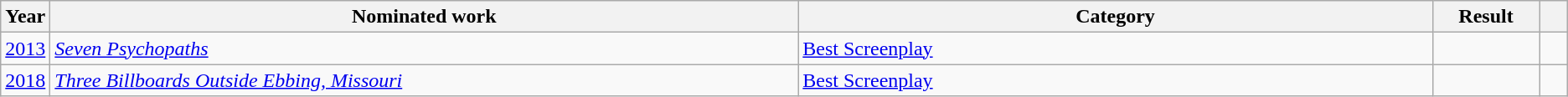<table class="wikitable">
<tr>
<th scope="col" style="width:1em;">Year</th>
<th scope="col" style="width:39em;">Nominated work</th>
<th scope="col" style="width:33em;">Category</th>
<th scope="col" style="width:5em;">Result</th>
<th scope="col" style="width:1em;"></th>
</tr>
<tr>
<td><a href='#'>2013</a></td>
<td><em><a href='#'>Seven Psychopaths</a></em></td>
<td><a href='#'>Best Screenplay</a></td>
<td></td>
<td style="text-align:center;"></td>
</tr>
<tr>
<td><a href='#'>2018</a></td>
<td><em><a href='#'>Three Billboards Outside Ebbing, Missouri</a></em></td>
<td><a href='#'>Best Screenplay</a></td>
<td></td>
<td style="text-align:center;"></td>
</tr>
</table>
